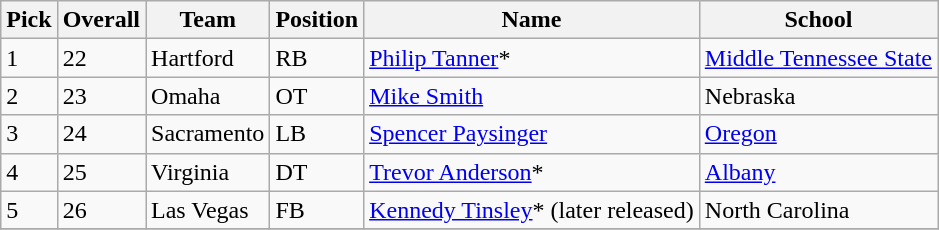<table class="wikitable">
<tr>
<th>Pick</th>
<th>Overall</th>
<th>Team</th>
<th>Position</th>
<th>Name</th>
<th>School</th>
</tr>
<tr>
<td>1</td>
<td>22</td>
<td>Hartford</td>
<td>RB</td>
<td><a href='#'>Philip Tanner</a>*</td>
<td><a href='#'>Middle Tennessee State</a></td>
</tr>
<tr>
<td>2</td>
<td>23</td>
<td>Omaha</td>
<td>OT</td>
<td><a href='#'>Mike Smith</a></td>
<td>Nebraska</td>
</tr>
<tr>
<td>3</td>
<td>24</td>
<td>Sacramento</td>
<td>LB</td>
<td><a href='#'>Spencer Paysinger</a></td>
<td><a href='#'>Oregon</a></td>
</tr>
<tr>
<td>4</td>
<td>25</td>
<td>Virginia</td>
<td>DT</td>
<td><a href='#'>Trevor Anderson</a>*</td>
<td><a href='#'>Albany</a></td>
</tr>
<tr>
<td>5</td>
<td>26</td>
<td>Las Vegas</td>
<td>FB</td>
<td><a href='#'>Kennedy Tinsley</a>* (later released)</td>
<td>North Carolina</td>
</tr>
<tr>
</tr>
</table>
